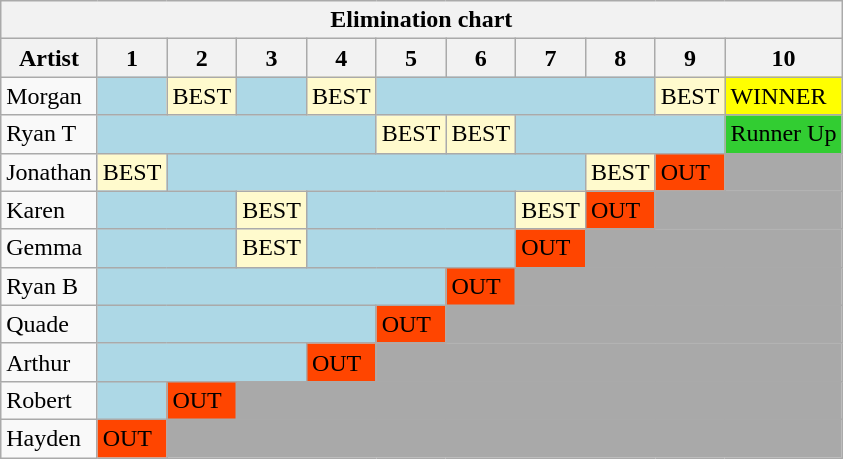<table class="wikitable">
<tr>
<th colspan="16">Elimination chart</th>
</tr>
<tr>
<th>Artist</th>
<th>1</th>
<th>2</th>
<th>3</th>
<th>4</th>
<th>5</th>
<th>6</th>
<th>7</th>
<th>8</th>
<th>9</th>
<th>10</th>
</tr>
<tr>
<td>Morgan</td>
<td style="background:Lightblue;"></td>
<td style="background:LemonChiffon;">BEST</td>
<td style="background:Lightblue;"></td>
<td style="background:LemonChiffon;">BEST</td>
<td colspan="4" style="background:Lightblue;"></td>
<td style="background:LemonChiffon;">BEST</td>
<td style="background:Yellow;">WINNER</td>
</tr>
<tr>
<td>Ryan T</td>
<td colspan="4" style="background:Lightblue;"></td>
<td style="background:LemonChiffon;">BEST</td>
<td style="background:LemonChiffon;">BEST</td>
<td colspan="3" style="background:Lightblue;"></td>
<td style="background:LimeGreen;">Runner Up</td>
</tr>
<tr>
<td>Jonathan</td>
<td style="background:LemonChiffon;">BEST</td>
<td colspan="6" style="background:Lightblue;"></td>
<td style="background:LemonChiffon;">BEST</td>
<td style="background:orangered;">OUT</td>
<td style="background:darkgrey;"></td>
</tr>
<tr>
<td>Karen</td>
<td colspan="2" style="background:Lightblue;"></td>
<td style="background:LemonChiffon;">BEST</td>
<td colspan="3" style="background:Lightblue;"></td>
<td style="background:LemonChiffon;">BEST</td>
<td style="background:orangered;">OUT</td>
<td colspan="2" style="background:darkgrey;"></td>
</tr>
<tr>
<td>Gemma</td>
<td colspan="2" style="background:Lightblue;"></td>
<td style="background:LemonChiffon;">BEST</td>
<td colspan="3" style="background:Lightblue;"></td>
<td style="background:orangered;">OUT</td>
<td colspan="3" style="background:darkgrey;"></td>
</tr>
<tr>
<td>Ryan B</td>
<td colspan="5" style="background:Lightblue;"></td>
<td style="background:orangered;">OUT</td>
<td colspan="4" style="background:darkgrey;"></td>
</tr>
<tr>
<td>Quade</td>
<td colspan="4" style="background:Lightblue;"></td>
<td style="background:orangered;">OUT</td>
<td colspan="5" style="background:darkgrey;"></td>
</tr>
<tr>
<td align="left">Arthur</td>
<td colspan="3" style="background:Lightblue;"></td>
<td style="background:orangered;">OUT</td>
<td colspan="6" style="background:darkgrey;"></td>
</tr>
<tr>
<td align="left">Robert</td>
<td style="background:Lightblue;"></td>
<td style="background:orangered;">OUT</td>
<td colspan="8" style="background:darkgrey;"></td>
</tr>
<tr>
<td align="left">Hayden</td>
<td style="background:orangered;">OUT</td>
<td colspan="9" style="background:darkgrey;"></td>
</tr>
</table>
